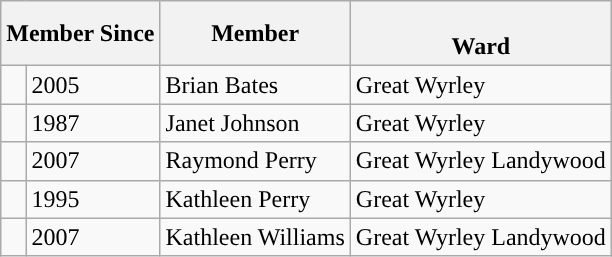<table class="wikitable">
<tr>
<th colspan="2">Member Since</th>
<th>Member</th>
<th><br>Ward</th>
</tr>
<tr>
<td style="background-color: "></td>
<td>2005</td>
<td>Brian Bates</td>
<td>Great Wyrley</td>
</tr>
<tr>
<td style="background-color: "></td>
<td>1987</td>
<td>Janet Johnson</td>
<td>Great Wyrley</td>
</tr>
<tr>
<td style="background-color: "></td>
<td>2007</td>
<td>Raymond Perry</td>
<td>Great Wyrley Landywood</td>
</tr>
<tr>
<td style="background-color: "></td>
<td>1995</td>
<td>Kathleen Perry</td>
<td>Great Wyrley</td>
</tr>
<tr>
<td style="background-color: "></td>
<td>2007</td>
<td>Kathleen Williams</td>
<td>Great Wyrley Landywood</td>
</tr>
</table>
